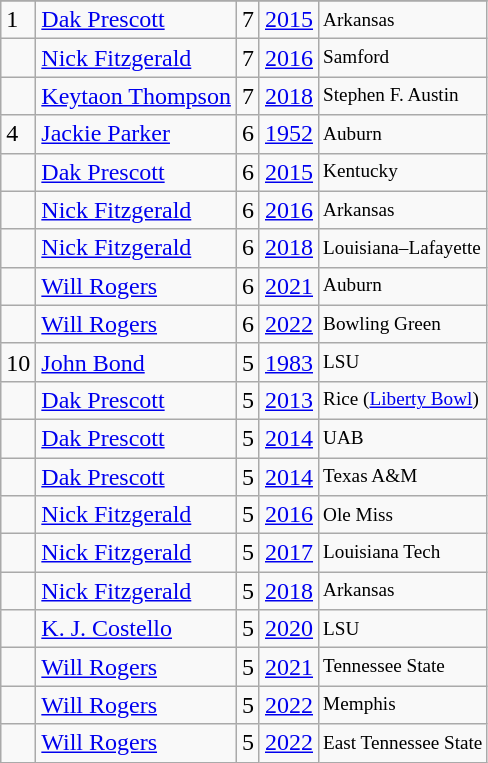<table class="wikitable">
<tr>
</tr>
<tr>
<td>1</td>
<td><a href='#'>Dak Prescott</a></td>
<td><abbr>7</abbr></td>
<td><a href='#'>2015</a></td>
<td style="font-size:80%;">Arkansas</td>
</tr>
<tr>
<td></td>
<td><a href='#'>Nick Fitzgerald</a></td>
<td><abbr>7</abbr></td>
<td><a href='#'>2016</a></td>
<td style="font-size:80%;">Samford</td>
</tr>
<tr>
<td></td>
<td><a href='#'>Keytaon Thompson</a></td>
<td><abbr>7</abbr></td>
<td><a href='#'>2018</a></td>
<td style="font-size:80%;">Stephen F. Austin</td>
</tr>
<tr>
<td>4</td>
<td><a href='#'>Jackie Parker</a></td>
<td><abbr>6</abbr></td>
<td><a href='#'>1952</a></td>
<td style="font-size:80%;">Auburn</td>
</tr>
<tr>
<td></td>
<td><a href='#'>Dak Prescott</a></td>
<td><abbr>6</abbr></td>
<td><a href='#'>2015</a></td>
<td style="font-size:80%;">Kentucky</td>
</tr>
<tr>
<td></td>
<td><a href='#'>Nick Fitzgerald</a></td>
<td><abbr>6</abbr></td>
<td><a href='#'>2016</a></td>
<td style="font-size:80%;">Arkansas</td>
</tr>
<tr>
<td></td>
<td><a href='#'>Nick Fitzgerald</a></td>
<td><abbr>6</abbr></td>
<td><a href='#'>2018</a></td>
<td style="font-size:80%;">Louisiana–Lafayette</td>
</tr>
<tr>
<td></td>
<td><a href='#'>Will Rogers</a></td>
<td><abbr>6</abbr></td>
<td><a href='#'>2021</a></td>
<td style="font-size:80%;">Auburn</td>
</tr>
<tr>
<td></td>
<td><a href='#'>Will Rogers</a></td>
<td><abbr>6</abbr></td>
<td><a href='#'>2022</a></td>
<td style="font-size:80%;">Bowling Green</td>
</tr>
<tr>
<td>10</td>
<td><a href='#'>John Bond</a></td>
<td><abbr>5</abbr></td>
<td><a href='#'>1983</a></td>
<td style="font-size:80%;">LSU</td>
</tr>
<tr>
<td></td>
<td><a href='#'>Dak Prescott</a></td>
<td><abbr>5</abbr></td>
<td><a href='#'>2013</a></td>
<td style="font-size:80%;">Rice (<a href='#'>Liberty Bowl</a>)</td>
</tr>
<tr>
<td></td>
<td><a href='#'>Dak Prescott</a></td>
<td><abbr>5</abbr></td>
<td><a href='#'>2014</a></td>
<td style="font-size:80%;">UAB</td>
</tr>
<tr>
<td></td>
<td><a href='#'>Dak Prescott</a></td>
<td><abbr>5</abbr></td>
<td><a href='#'>2014</a></td>
<td style="font-size:80%;">Texas A&M</td>
</tr>
<tr>
<td></td>
<td><a href='#'>Nick Fitzgerald</a></td>
<td><abbr>5</abbr></td>
<td><a href='#'>2016</a></td>
<td style="font-size:80%;">Ole Miss</td>
</tr>
<tr>
<td></td>
<td><a href='#'>Nick Fitzgerald</a></td>
<td><abbr>5</abbr></td>
<td><a href='#'>2017</a></td>
<td style="font-size:80%;">Louisiana Tech</td>
</tr>
<tr>
<td></td>
<td><a href='#'>Nick Fitzgerald</a></td>
<td><abbr>5</abbr></td>
<td><a href='#'>2018</a></td>
<td style="font-size:80%;">Arkansas</td>
</tr>
<tr>
<td></td>
<td><a href='#'>K. J. Costello</a></td>
<td><abbr>5</abbr></td>
<td><a href='#'>2020</a></td>
<td style="font-size:80%;">LSU</td>
</tr>
<tr>
<td></td>
<td><a href='#'>Will Rogers</a></td>
<td><abbr>5</abbr></td>
<td><a href='#'>2021</a></td>
<td style="font-size:80%;">Tennessee State</td>
</tr>
<tr>
<td></td>
<td><a href='#'>Will Rogers</a></td>
<td><abbr>5</abbr></td>
<td><a href='#'>2022</a></td>
<td style="font-size:80%;">Memphis</td>
</tr>
<tr>
<td></td>
<td><a href='#'>Will Rogers</a></td>
<td><abbr>5</abbr></td>
<td><a href='#'>2022</a></td>
<td style="font-size:80%;">East Tennessee State</td>
</tr>
</table>
